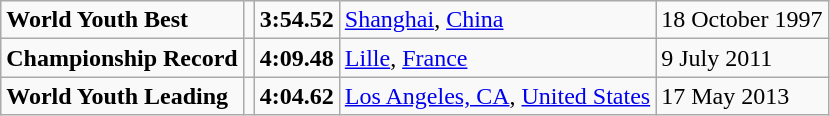<table class="wikitable">
<tr>
<td><strong>World Youth Best</strong></td>
<td></td>
<td><strong>3:54.52</strong></td>
<td><a href='#'>Shanghai</a>, <a href='#'>China</a></td>
<td>18 October 1997</td>
</tr>
<tr>
<td><strong>Championship Record</strong></td>
<td></td>
<td><strong>4:09.48</strong></td>
<td><a href='#'>Lille</a>, <a href='#'>France</a></td>
<td>9 July 2011</td>
</tr>
<tr>
<td><strong>World Youth Leading</strong></td>
<td></td>
<td><strong>4:04.62</strong></td>
<td><a href='#'>Los Angeles, CA</a>, <a href='#'>United States</a></td>
<td>17 May 2013</td>
</tr>
</table>
